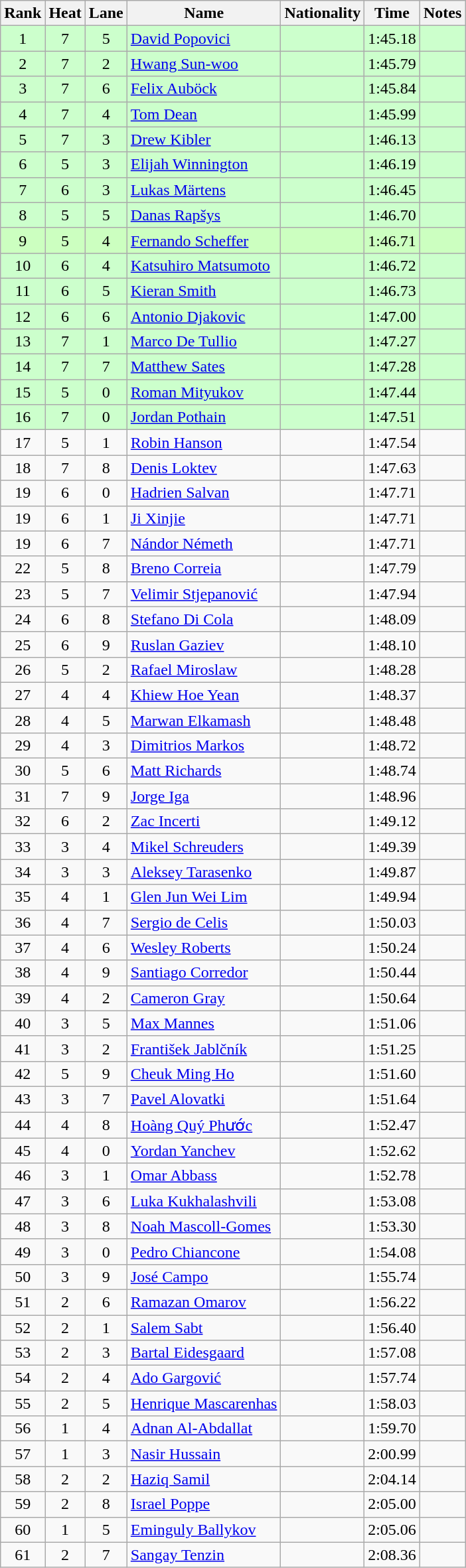<table class="wikitable sortable" style="text-align:center">
<tr>
<th>Rank</th>
<th>Heat</th>
<th>Lane</th>
<th>Name</th>
<th>Nationality</th>
<th>Time</th>
<th>Notes</th>
</tr>
<tr bgcolor=ccffcc>
<td>1</td>
<td>7</td>
<td>5</td>
<td align=left><a href='#'>David Popovici</a></td>
<td align=left></td>
<td>1:45.18</td>
<td></td>
</tr>
<tr bgcolor=ccffcc>
<td>2</td>
<td>7</td>
<td>2</td>
<td align=left><a href='#'>Hwang Sun-woo</a></td>
<td align=left></td>
<td>1:45.79</td>
<td></td>
</tr>
<tr bgcolor=ccffcc>
<td>3</td>
<td>7</td>
<td>6</td>
<td align=left><a href='#'>Felix Auböck</a></td>
<td align=left></td>
<td>1:45.84</td>
<td></td>
</tr>
<tr bgcolor=ccffcc>
<td>4</td>
<td>7</td>
<td>4</td>
<td align=left><a href='#'>Tom Dean</a></td>
<td align=left></td>
<td>1:45.99</td>
<td></td>
</tr>
<tr bgcolor=ccffcc>
<td>5</td>
<td>7</td>
<td>3</td>
<td align=left><a href='#'>Drew Kibler</a></td>
<td align=left></td>
<td>1:46.13</td>
<td></td>
</tr>
<tr bgcolor=ccffcc>
<td>6</td>
<td>5</td>
<td>3</td>
<td align=left><a href='#'>Elijah Winnington</a></td>
<td align=left></td>
<td>1:46.19</td>
<td></td>
</tr>
<tr bgcolor=ccffcc>
<td>7</td>
<td>6</td>
<td>3</td>
<td align=left><a href='#'>Lukas Märtens</a></td>
<td align=left></td>
<td>1:46.45</td>
<td></td>
</tr>
<tr bgcolor=ccffcc>
<td>8</td>
<td>5</td>
<td>5</td>
<td align=left><a href='#'>Danas Rapšys</a></td>
<td align=left></td>
<td>1:46.70</td>
<td></td>
</tr>
<tr bgcolor=ccffc>
<td>9</td>
<td>5</td>
<td>4</td>
<td align=left><a href='#'>Fernando Scheffer</a></td>
<td align=left></td>
<td>1:46.71</td>
<td></td>
</tr>
<tr bgcolor=ccffcc>
<td>10</td>
<td>6</td>
<td>4</td>
<td align=left><a href='#'>Katsuhiro Matsumoto</a></td>
<td align=left></td>
<td>1:46.72</td>
<td></td>
</tr>
<tr bgcolor=ccffcc>
<td>11</td>
<td>6</td>
<td>5</td>
<td align=left><a href='#'>Kieran Smith</a></td>
<td align=left></td>
<td>1:46.73</td>
<td></td>
</tr>
<tr bgcolor=ccffcc>
<td>12</td>
<td>6</td>
<td>6</td>
<td align=left><a href='#'>Antonio Djakovic</a></td>
<td align=left></td>
<td>1:47.00</td>
<td></td>
</tr>
<tr bgcolor=ccffcc>
<td>13</td>
<td>7</td>
<td>1</td>
<td align=left><a href='#'>Marco De Tullio</a></td>
<td align=left></td>
<td>1:47.27</td>
<td></td>
</tr>
<tr bgcolor=ccffcc>
<td>14</td>
<td>7</td>
<td>7</td>
<td align=left><a href='#'>Matthew Sates</a></td>
<td align=left></td>
<td>1:47.28</td>
<td></td>
</tr>
<tr bgcolor=ccffcc>
<td>15</td>
<td>5</td>
<td>0</td>
<td align=left><a href='#'>Roman Mityukov</a></td>
<td align=left></td>
<td>1:47.44</td>
<td></td>
</tr>
<tr bgcolor=ccffcc>
<td>16</td>
<td>7</td>
<td>0</td>
<td align=left><a href='#'>Jordan Pothain</a></td>
<td align=left></td>
<td>1:47.51</td>
<td></td>
</tr>
<tr>
<td>17</td>
<td>5</td>
<td>1</td>
<td align=left><a href='#'>Robin Hanson</a></td>
<td align=left></td>
<td>1:47.54</td>
<td></td>
</tr>
<tr>
<td>18</td>
<td>7</td>
<td>8</td>
<td align=left><a href='#'>Denis Loktev</a></td>
<td align=left></td>
<td>1:47.63</td>
<td></td>
</tr>
<tr>
<td>19</td>
<td>6</td>
<td>0</td>
<td align=left><a href='#'>Hadrien Salvan</a></td>
<td align=left></td>
<td>1:47.71</td>
<td></td>
</tr>
<tr>
<td>19</td>
<td>6</td>
<td>1</td>
<td align=left><a href='#'>Ji Xinjie</a></td>
<td align=left></td>
<td>1:47.71</td>
<td></td>
</tr>
<tr>
<td>19</td>
<td>6</td>
<td>7</td>
<td align=left><a href='#'>Nándor Németh</a></td>
<td align=left></td>
<td>1:47.71</td>
<td></td>
</tr>
<tr>
<td>22</td>
<td>5</td>
<td>8</td>
<td align=left><a href='#'>Breno Correia</a></td>
<td align=left></td>
<td>1:47.79</td>
<td></td>
</tr>
<tr>
<td>23</td>
<td>5</td>
<td>7</td>
<td align=left><a href='#'>Velimir Stjepanović</a></td>
<td align=left></td>
<td>1:47.94</td>
<td></td>
</tr>
<tr>
<td>24</td>
<td>6</td>
<td>8</td>
<td align=left><a href='#'>Stefano Di Cola</a></td>
<td align=left></td>
<td>1:48.09</td>
<td></td>
</tr>
<tr>
<td>25</td>
<td>6</td>
<td>9</td>
<td align=left><a href='#'>Ruslan Gaziev</a></td>
<td align=left></td>
<td>1:48.10</td>
<td></td>
</tr>
<tr>
<td>26</td>
<td>5</td>
<td>2</td>
<td align=left><a href='#'>Rafael Miroslaw</a></td>
<td align=left></td>
<td>1:48.28</td>
<td></td>
</tr>
<tr>
<td>27</td>
<td>4</td>
<td>4</td>
<td align=left><a href='#'>Khiew Hoe Yean</a></td>
<td align=left></td>
<td>1:48.37</td>
<td></td>
</tr>
<tr>
<td>28</td>
<td>4</td>
<td>5</td>
<td align=left><a href='#'>Marwan Elkamash</a></td>
<td align=left></td>
<td>1:48.48</td>
<td></td>
</tr>
<tr>
<td>29</td>
<td>4</td>
<td>3</td>
<td align=left><a href='#'>Dimitrios Markos</a></td>
<td align=left></td>
<td>1:48.72</td>
<td></td>
</tr>
<tr>
<td>30</td>
<td>5</td>
<td>6</td>
<td align=left><a href='#'>Matt Richards</a></td>
<td align=left></td>
<td>1:48.74</td>
<td></td>
</tr>
<tr>
<td>31</td>
<td>7</td>
<td>9</td>
<td align=left><a href='#'>Jorge Iga</a></td>
<td align=left></td>
<td>1:48.96</td>
<td></td>
</tr>
<tr>
<td>32</td>
<td>6</td>
<td>2</td>
<td align=left><a href='#'>Zac Incerti</a></td>
<td align=left></td>
<td>1:49.12</td>
<td></td>
</tr>
<tr>
<td>33</td>
<td>3</td>
<td>4</td>
<td align=left><a href='#'>Mikel Schreuders</a></td>
<td align=left></td>
<td>1:49.39</td>
<td></td>
</tr>
<tr>
<td>34</td>
<td>3</td>
<td>3</td>
<td align=left><a href='#'>Aleksey Tarasenko</a></td>
<td align=left></td>
<td>1:49.87</td>
<td></td>
</tr>
<tr>
<td>35</td>
<td>4</td>
<td>1</td>
<td align=left><a href='#'>Glen Jun Wei Lim</a></td>
<td align=left></td>
<td>1:49.94</td>
<td></td>
</tr>
<tr>
<td>36</td>
<td>4</td>
<td>7</td>
<td align=left><a href='#'>Sergio de Celis</a></td>
<td align=left></td>
<td>1:50.03</td>
<td></td>
</tr>
<tr>
<td>37</td>
<td>4</td>
<td>6</td>
<td align=left><a href='#'>Wesley Roberts</a></td>
<td align=left></td>
<td>1:50.24</td>
<td></td>
</tr>
<tr>
<td>38</td>
<td>4</td>
<td>9</td>
<td align=left><a href='#'>Santiago Corredor</a></td>
<td align=left></td>
<td>1:50.44</td>
<td></td>
</tr>
<tr>
<td>39</td>
<td>4</td>
<td>2</td>
<td align=left><a href='#'>Cameron Gray</a></td>
<td align=left></td>
<td>1:50.64</td>
<td></td>
</tr>
<tr>
<td>40</td>
<td>3</td>
<td>5</td>
<td align=left><a href='#'>Max Mannes</a></td>
<td align=left></td>
<td>1:51.06</td>
<td></td>
</tr>
<tr>
<td>41</td>
<td>3</td>
<td>2</td>
<td align=left><a href='#'>František Jablčník</a></td>
<td align=left></td>
<td>1:51.25</td>
<td></td>
</tr>
<tr>
<td>42</td>
<td>5</td>
<td>9</td>
<td align=left><a href='#'>Cheuk Ming Ho</a></td>
<td align=left></td>
<td>1:51.60</td>
<td></td>
</tr>
<tr>
<td>43</td>
<td>3</td>
<td>7</td>
<td align=left><a href='#'>Pavel Alovatki</a></td>
<td align=left></td>
<td>1:51.64</td>
<td></td>
</tr>
<tr>
<td>44</td>
<td>4</td>
<td>8</td>
<td align=left><a href='#'>Hoàng Quý Phước</a></td>
<td align=left></td>
<td>1:52.47</td>
<td></td>
</tr>
<tr>
<td>45</td>
<td>4</td>
<td>0</td>
<td align=left><a href='#'>Yordan Yanchev</a></td>
<td align=left></td>
<td>1:52.62</td>
<td></td>
</tr>
<tr>
<td>46</td>
<td>3</td>
<td>1</td>
<td align=left><a href='#'>Omar Abbass</a></td>
<td align=left></td>
<td>1:52.78</td>
<td></td>
</tr>
<tr>
<td>47</td>
<td>3</td>
<td>6</td>
<td align=left><a href='#'>Luka Kukhalashvili</a></td>
<td align=left></td>
<td>1:53.08</td>
<td></td>
</tr>
<tr>
<td>48</td>
<td>3</td>
<td>8</td>
<td align=left><a href='#'>Noah Mascoll-Gomes</a></td>
<td align=left></td>
<td>1:53.30</td>
<td></td>
</tr>
<tr>
<td>49</td>
<td>3</td>
<td>0</td>
<td align=left><a href='#'>Pedro Chiancone</a></td>
<td align=left></td>
<td>1:54.08</td>
<td></td>
</tr>
<tr>
<td>50</td>
<td>3</td>
<td>9</td>
<td align=left><a href='#'>José Campo</a></td>
<td align=left></td>
<td>1:55.74</td>
<td></td>
</tr>
<tr>
<td>51</td>
<td>2</td>
<td>6</td>
<td align=left><a href='#'>Ramazan Omarov</a></td>
<td align=left></td>
<td>1:56.22</td>
<td></td>
</tr>
<tr>
<td>52</td>
<td>2</td>
<td>1</td>
<td align=left><a href='#'>Salem Sabt</a></td>
<td align=left></td>
<td>1:56.40</td>
<td></td>
</tr>
<tr>
<td>53</td>
<td>2</td>
<td>3</td>
<td align=left><a href='#'>Bartal Eidesgaard</a></td>
<td align=left></td>
<td>1:57.08</td>
<td></td>
</tr>
<tr>
<td>54</td>
<td>2</td>
<td>4</td>
<td align=left><a href='#'>Ado Gargović</a></td>
<td align=left></td>
<td>1:57.74</td>
<td></td>
</tr>
<tr>
<td>55</td>
<td>2</td>
<td>5</td>
<td align=left><a href='#'>Henrique Mascarenhas</a></td>
<td align=left></td>
<td>1:58.03</td>
<td></td>
</tr>
<tr>
<td>56</td>
<td>1</td>
<td>4</td>
<td align=left><a href='#'>Adnan Al-Abdallat</a></td>
<td align=left></td>
<td>1:59.70</td>
<td></td>
</tr>
<tr>
<td>57</td>
<td>1</td>
<td>3</td>
<td align=left><a href='#'>Nasir Hussain</a></td>
<td align=left></td>
<td>2:00.99</td>
<td></td>
</tr>
<tr>
<td>58</td>
<td>2</td>
<td>2</td>
<td align=left><a href='#'>Haziq Samil</a></td>
<td align=left></td>
<td>2:04.14</td>
<td></td>
</tr>
<tr>
<td>59</td>
<td>2</td>
<td>8</td>
<td align=left><a href='#'>Israel Poppe</a></td>
<td align=left></td>
<td>2:05.00</td>
<td></td>
</tr>
<tr>
<td>60</td>
<td>1</td>
<td>5</td>
<td align=left><a href='#'>Eminguly Ballykov</a></td>
<td align=left></td>
<td>2:05.06</td>
<td></td>
</tr>
<tr>
<td>61</td>
<td>2</td>
<td>7</td>
<td align=left><a href='#'>Sangay Tenzin</a></td>
<td align=left></td>
<td>2:08.36</td>
<td></td>
</tr>
</table>
